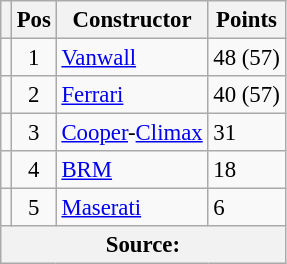<table class="wikitable" style="font-size: 95%;">
<tr>
<th></th>
<th>Pos</th>
<th>Constructor</th>
<th>Points</th>
</tr>
<tr>
<td align="left"></td>
<td align="center">1</td>
<td> <a href='#'>Vanwall</a></td>
<td align="left">48 (57)</td>
</tr>
<tr>
<td align="left"></td>
<td align="center">2</td>
<td> <a href='#'>Ferrari</a></td>
<td align="left">40 (57)</td>
</tr>
<tr>
<td align="left"></td>
<td align="center">3</td>
<td> <a href='#'>Cooper</a>-<a href='#'>Climax</a></td>
<td align="left">31</td>
</tr>
<tr>
<td align="left"></td>
<td align="center">4</td>
<td> <a href='#'>BRM</a></td>
<td align="left">18</td>
</tr>
<tr>
<td align="left"></td>
<td align="center">5</td>
<td> <a href='#'>Maserati</a></td>
<td align="left">6</td>
</tr>
<tr>
<th colspan=4>Source: </th>
</tr>
</table>
